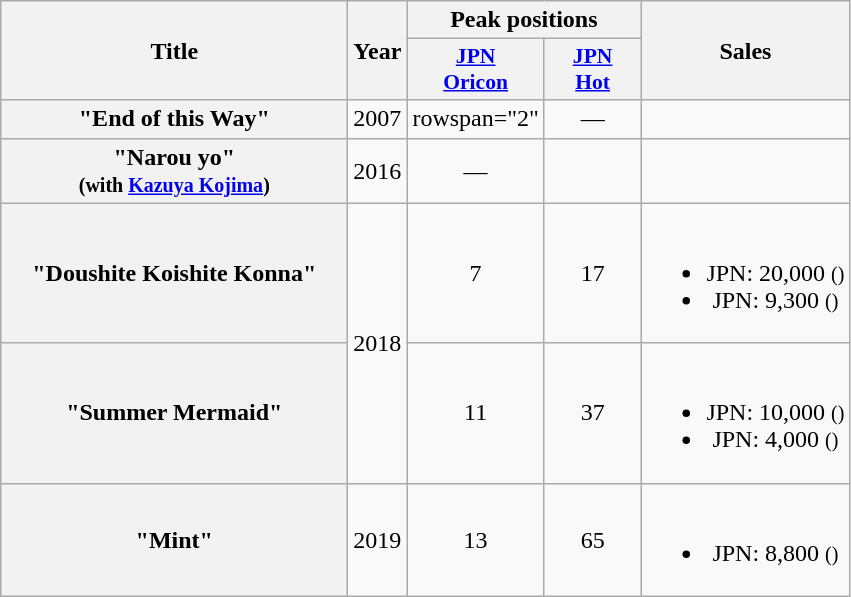<table class="wikitable plainrowheaders" style="text-align:center;">
<tr>
<th scope="col" rowspan="2" style="width:14em;">Title</th>
<th scope="col" rowspan="2">Year</th>
<th scope="col" colspan="2">Peak positions</th>
<th scope="col" rowspan="2">Sales</th>
</tr>
<tr>
<th scope="col" style="width:4em;font-size:90%;"><a href='#'>JPN<br>Oricon</a><br></th>
<th scope="col" style="width:4em;font-size:90%;"><a href='#'>JPN<br>Hot</a><br></th>
</tr>
<tr>
<th scope="row">"End of this Way"</th>
<td>2007</td>
<td>rowspan="2" </td>
<td>—</td>
<td></td>
</tr>
<tr>
<th scope="row">"Narou yo"<br><small>(with <a href='#'>Kazuya Kojima</a>)</small></th>
<td>2016</td>
<td>—</td>
<td></td>
</tr>
<tr>
<th scope="row">"Doushite Koishite Konna"</th>
<td rowspan="2">2018</td>
<td>7</td>
<td>17</td>
<td><br><ul><li>JPN: 20,000 <small>()</small></li><li>JPN: 9,300 <small>()</small></li></ul></td>
</tr>
<tr>
<th scope="row">"Summer Mermaid"</th>
<td>11</td>
<td>37</td>
<td><br><ul><li>JPN: 10,000 <small>()</small></li><li>JPN: 4,000 <small>()</small></li></ul></td>
</tr>
<tr>
<th scope="row">"Mint"</th>
<td>2019</td>
<td>13</td>
<td>65</td>
<td><br><ul><li>JPN: 8,800 <small>()</small></li></ul></td>
</tr>
</table>
